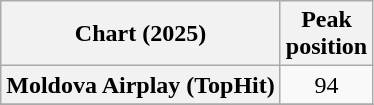<table class="wikitable plainrowheaders" style="text-align:center">
<tr>
<th scope="col">Chart (2025)</th>
<th scope="col">Peak<br>position</th>
</tr>
<tr>
<th scope="row">Moldova Airplay (TopHit)</th>
<td>94</td>
</tr>
<tr>
</tr>
</table>
